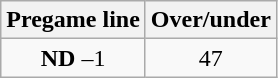<table class="wikitable">
<tr align="center">
<th style=>Pregame line</th>
<th style=>Over/under</th>
</tr>
<tr align="center">
<td><strong>ND</strong> –1</td>
<td>47</td>
</tr>
</table>
